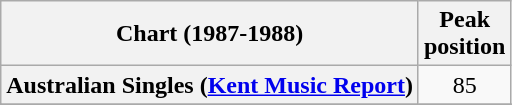<table class="wikitable sortable plainrowheaders" style="text-align:center">
<tr>
<th>Chart (1987-1988)</th>
<th>Peak<br>position</th>
</tr>
<tr>
<th scope="row">Australian Singles (<a href='#'>Kent Music Report</a>)</th>
<td align="center">85</td>
</tr>
<tr>
</tr>
<tr>
</tr>
<tr>
</tr>
<tr>
</tr>
</table>
